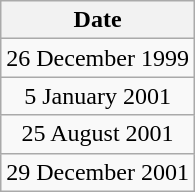<table class="wikitable" style="text-align:center;">
<tr>
<th>Date</th>
</tr>
<tr>
<td>26 December 1999</td>
</tr>
<tr>
<td>5 January 2001</td>
</tr>
<tr>
<td>25 August 2001</td>
</tr>
<tr>
<td>29 December 2001</td>
</tr>
</table>
